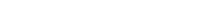<table style="width:22%; text-align:center;">
<tr style="color:white;">
<td style="background:"><strong>2</strong></td>
<td style="background:"><strong>6</strong></td>
</tr>
</table>
